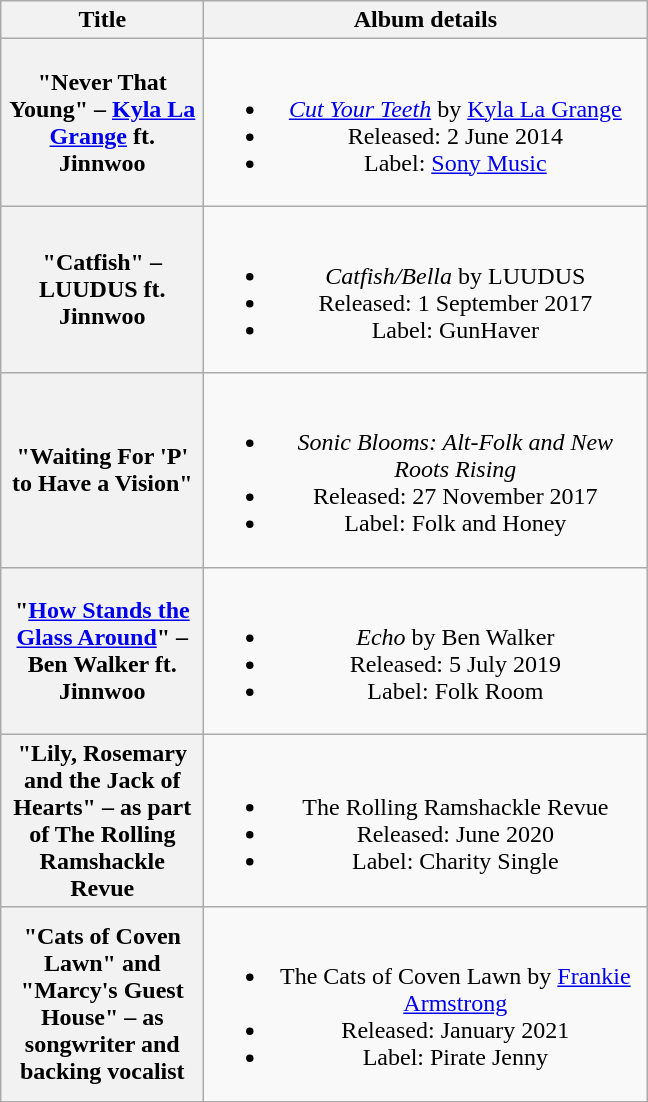<table class="wikitable plainrowheaders" style="text-align:center;">
<tr>
<th scope="col" style="width:8em;">Title</th>
<th scope="col" style="width:18em;">Album details</th>
</tr>
<tr>
<th scope="row">"Never That Young" – <a href='#'>Kyla La Grange</a> ft. Jinnwoo</th>
<td><br><ul><li><em><a href='#'>Cut Your Teeth</a></em> by <a href='#'>Kyla La Grange</a></li><li>Released: 2 June 2014</li><li>Label: <a href='#'>Sony Music</a></li></ul></td>
</tr>
<tr>
<th scope="row">"Catfish" – LUUDUS ft. Jinnwoo</th>
<td><br><ul><li><em>Catfish/Bella</em> by LUUDUS</li><li>Released: 1 September 2017</li><li>Label: GunHaver</li></ul></td>
</tr>
<tr>
<th scope="row">"Waiting For 'P' to Have a Vision"</th>
<td><br><ul><li><em>Sonic Blooms: Alt-Folk and New Roots Rising</em></li><li>Released: 27 November 2017</li><li>Label: Folk and Honey</li></ul></td>
</tr>
<tr>
<th scope="row">"<a href='#'>How Stands the Glass Around</a>" – Ben Walker ft. Jinnwoo</th>
<td><br><ul><li><em>Echo</em> by Ben Walker</li><li>Released: 5 July 2019</li><li>Label: Folk Room</li></ul></td>
</tr>
<tr>
<th scope="row">"Lily, Rosemary and the Jack of Hearts" – as part of The Rolling Ramshackle Revue</th>
<td><br><ul><li>The Rolling Ramshackle Revue</li><li>Released: June 2020</li><li>Label: Charity Single</li></ul></td>
</tr>
<tr>
<th scope="row">"Cats of Coven Lawn" and "Marcy's Guest House" – as songwriter and backing vocalist</th>
<td><br><ul><li>The Cats of Coven Lawn by <a href='#'>Frankie Armstrong</a></li><li>Released: January 2021</li><li>Label: Pirate Jenny</li></ul></td>
</tr>
</table>
